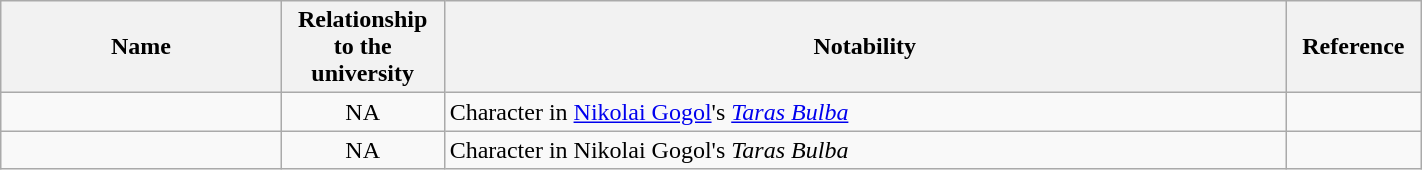<table class="wikitable sortable" style="width:75%">
<tr>
<th width="15%">Name</th>
<th width="5%">Relationship to the university</th>
<th width="45%">Notability</th>
<th width="5%" class="unsortable">Reference</th>
</tr>
<tr valign="top">
<td></td>
<td align="center">NA</td>
<td>Character in <a href='#'>Nikolai Gogol</a>'s <em><a href='#'>Taras Bulba</a></em></td>
<td align="center"></td>
</tr>
<tr valign="top">
<td></td>
<td align="center">NA</td>
<td>Character in Nikolai Gogol's <em>Taras Bulba</em></td>
<td align="center"></td>
</tr>
</table>
